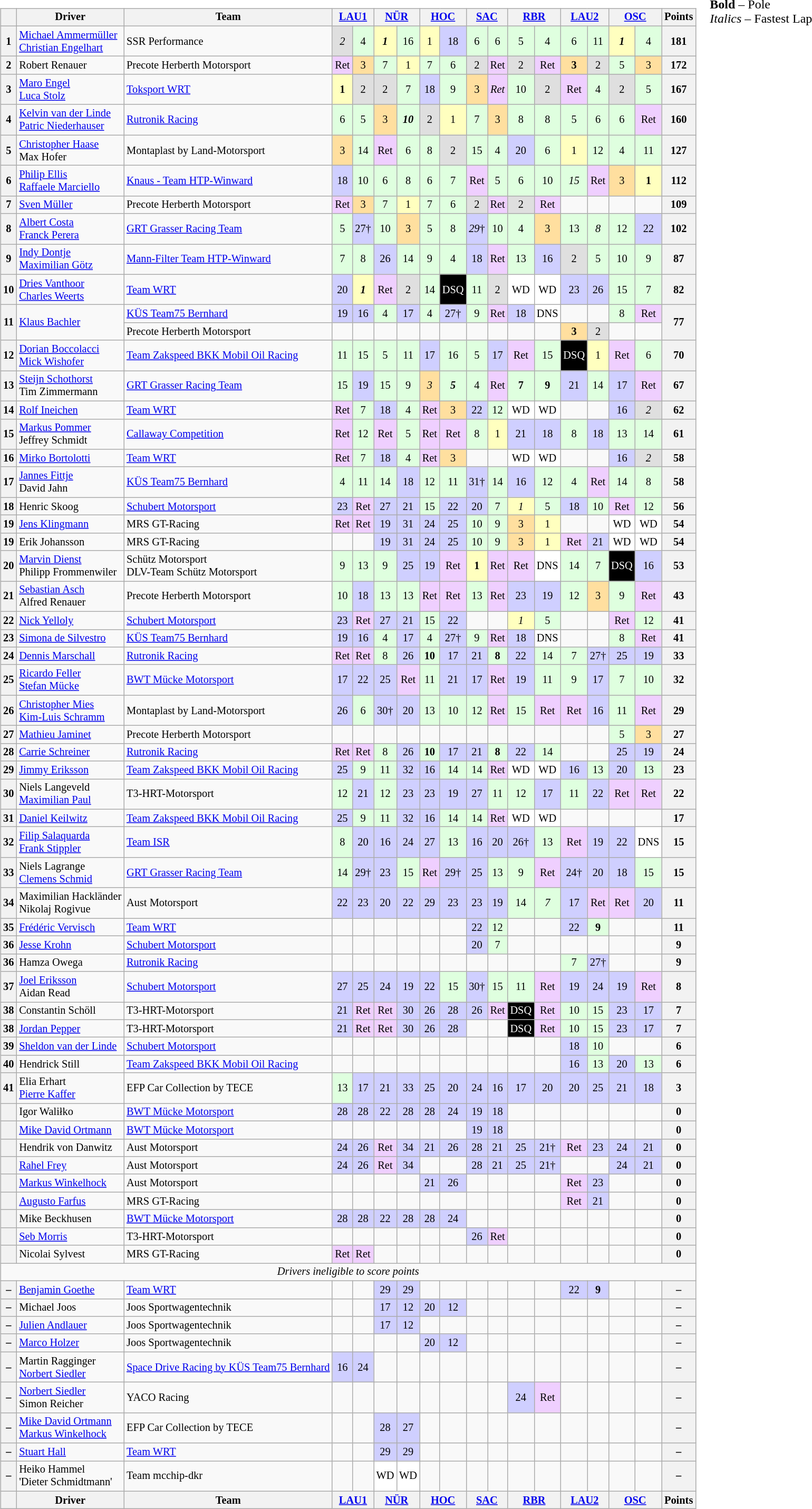<table>
<tr>
<td valign="top"><br><table class="wikitable" style="font-size: 85%; text-align:center;">
<tr>
<th></th>
<th>Driver</th>
<th>Team</th>
<th colspan=2><a href='#'>LAU1</a><br></th>
<th colspan=2><a href='#'>NÜR</a><br></th>
<th colspan=2><a href='#'>HOC</a><br></th>
<th colspan=2><a href='#'>SAC</a><br></th>
<th colspan=2><a href='#'>RBR</a><br></th>
<th colspan=2><a href='#'>LAU2</a><br></th>
<th colspan=2><a href='#'>OSC</a><br></th>
<th>Points</th>
</tr>
<tr>
<th>1</th>
<td align=left> <a href='#'>Michael Ammermüller</a><br> <a href='#'>Christian Engelhart</a></td>
<td align=left> SSR Performance</td>
<td style="background:#dfdfdf;"><em>2</em></td>
<td style="background:#dfffdf;">4</td>
<td style="background:#ffffbf;"><strong><em>1</em></strong></td>
<td style="background:#dfffdf;">16</td>
<td style="background:#ffffbf;">1</td>
<td style="background:#cfcfff;">18</td>
<td style="background:#dfffdf;">6</td>
<td style="background:#dfffdf;">6</td>
<td style="background:#dfffdf;">5</td>
<td style="background:#dfffdf;">4</td>
<td style="background:#dfffdf;">6</td>
<td style="background:#dfffdf;">11</td>
<td style="background:#ffffbf;"><strong><em>1</em></strong></td>
<td style="background:#dfffdf;">4</td>
<th>181</th>
</tr>
<tr>
<th>2</th>
<td align=left> Robert Renauer</td>
<td align=left> Precote Herberth Motorsport</td>
<td style="background:#efcfff;">Ret</td>
<td style="background:#ffdf9f;">3</td>
<td style="background:#dfffdf;">7</td>
<td style="background:#ffffbf;">1</td>
<td style="background:#dfffdf;">7</td>
<td style="background:#dfffdf;">6</td>
<td style="background:#dfdfdf;">2</td>
<td style="background:#efcfff;">Ret</td>
<td style="background:#dfdfdf;">2</td>
<td style="background:#efcfff;">Ret</td>
<td style="background:#ffdf9f;"><strong>3</strong></td>
<td style="background:#dfdfdf;">2</td>
<td style="background:#dfffdf;">5</td>
<td style="background:#ffdf9f;">3</td>
<th>172</th>
</tr>
<tr>
<th>3</th>
<td align=left> <a href='#'>Maro Engel</a><br> <a href='#'>Luca Stolz</a></td>
<td align=left> <a href='#'>Toksport WRT</a></td>
<td style="background:#ffffbf;"><strong>1</strong></td>
<td style="background:#dfdfdf;">2</td>
<td style="background:#dfdfdf;">2</td>
<td style="background:#dfffdf;">7</td>
<td style="background:#cfcfff;">18</td>
<td style="background:#dfffdf;">9</td>
<td style="background:#ffdf9f;">3</td>
<td style="background:#efcfff;"><em>Ret</em></td>
<td style="background:#dfffdf;">10</td>
<td style="background:#dfdfdf;">2</td>
<td style="background:#efcfff;">Ret</td>
<td style="background:#dfffdf;">4</td>
<td style="background:#dfdfdf;">2</td>
<td style="background:#dfffdf;">5</td>
<th>167</th>
</tr>
<tr>
<th>4</th>
<td align=left> <a href='#'>Kelvin van der Linde</a><br> <a href='#'>Patric Niederhauser</a></td>
<td align=left> <a href='#'>Rutronik Racing</a></td>
<td style="background:#dfffdf;">6</td>
<td style="background:#dfffdf;">5</td>
<td style="background:#ffdf9f;">3</td>
<td style="background:#dfffdf;"><strong><em>10</em></strong></td>
<td style="background:#dfdfdf;">2</td>
<td style="background:#ffffbf;">1</td>
<td style="background:#dfffdf;">7</td>
<td style="background:#ffdf9f;">3</td>
<td style="background:#dfffdf;">8</td>
<td style="background:#dfffdf;">8</td>
<td style="background:#dfffdf;">5</td>
<td style="background:#dfffdf;">6</td>
<td style="background:#dfffdf;">6</td>
<td style="background:#efcfff;">Ret</td>
<th>160</th>
</tr>
<tr>
<th>5</th>
<td align=left> <a href='#'>Christopher Haase</a><br> Max Hofer</td>
<td align=left> Montaplast by Land-Motorsport</td>
<td style="background:#ffdf9f;">3</td>
<td style="background:#dfffdf;">14</td>
<td style="background:#efcfff;">Ret</td>
<td style="background:#dfffdf;">6</td>
<td style="background:#dfffdf;">8</td>
<td style="background:#dfdfdf;">2</td>
<td style="background:#dfffdf;">15</td>
<td style="background:#dfffdf;">4</td>
<td style="background:#cfcfff;">20</td>
<td style="background:#dfffdf;">6</td>
<td style="background:#ffffbf;">1</td>
<td style="background:#dfffdf;">12</td>
<td style="background:#dfffdf;">4</td>
<td style="background:#dfffdf;">11</td>
<th>127</th>
</tr>
<tr>
<th>6</th>
<td align=left> <a href='#'>Philip Ellis</a><br> <a href='#'>Raffaele Marciello</a></td>
<td align=left> <a href='#'>Knaus - Team HTP-Winward</a></td>
<td style="background:#cfcfff;">18</td>
<td style="background:#dfffdf;">10</td>
<td style="background:#dfffdf;">6</td>
<td style="background:#dfffdf;">8</td>
<td style="background:#dfffdf;">6</td>
<td style="background:#dfffdf;">7</td>
<td style="background:#efcfff;">Ret</td>
<td style="background:#dfffdf;">5</td>
<td style="background:#dfffdf;">6</td>
<td style="background:#dfffdf;">10</td>
<td style="background:#dfffdf;"><em>15</em></td>
<td style="background:#efcfff;">Ret</td>
<td style="background:#ffdf9f;">3</td>
<td style="background:#ffffbf;"><strong>1</strong></td>
<th>112</th>
</tr>
<tr>
<th>7</th>
<td align=left> <a href='#'>Sven Müller</a></td>
<td align=left> Precote Herberth Motorsport</td>
<td style="background:#efcfff;">Ret</td>
<td style="background:#ffdf9f;">3</td>
<td style="background:#dfffdf;">7</td>
<td style="background:#ffffbf;">1</td>
<td style="background:#dfffdf;">7</td>
<td style="background:#dfffdf;">6</td>
<td style="background:#dfdfdf;">2</td>
<td style="background:#efcfff;">Ret</td>
<td style="background:#dfdfdf;">2</td>
<td style="background:#efcfff;">Ret</td>
<td></td>
<td></td>
<td></td>
<td></td>
<th>109</th>
</tr>
<tr>
<th>8</th>
<td align=left> <a href='#'>Albert Costa</a><br> <a href='#'>Franck Perera</a></td>
<td align=left> <a href='#'>GRT Grasser Racing Team</a></td>
<td style="background:#dfffdf;">5</td>
<td style="background:#cfcfff;">27†</td>
<td style="background:#dfffdf;">10</td>
<td style="background:#ffdf9f;">3</td>
<td style="background:#dfffdf;">5</td>
<td style="background:#dfffdf;">8</td>
<td style="background:#cfcfff;"><em>29</em>†</td>
<td style="background:#dfffdf;">10</td>
<td style="background:#dfffdf;">4</td>
<td style="background:#ffdf9f;">3</td>
<td style="background:#dfffdf;">13</td>
<td style="background:#dfffdf;"><em>8</em></td>
<td style="background:#dfffdf;">12</td>
<td style="background:#cfcfff;">22</td>
<th>102</th>
</tr>
<tr>
<th>9</th>
<td align=left> <a href='#'>Indy Dontje</a><br> <a href='#'>Maximilian Götz</a></td>
<td align=left> <a href='#'>Mann-Filter Team HTP-Winward</a></td>
<td style="background:#dfffdf;">7</td>
<td style="background:#dfffdf;">8</td>
<td style="background:#cfcfff;">26</td>
<td style="background:#dfffdf;">14</td>
<td style="background:#dfffdf;">9</td>
<td style="background:#dfffdf;">4</td>
<td style="background:#cfcfff;">18</td>
<td style="background:#efcfff;">Ret</td>
<td style="background:#dfffdf;">13</td>
<td style="background:#cfcfff;">16</td>
<td style="background:#dfdfdf;">2</td>
<td style="background:#dfffdf;">5</td>
<td style="background:#dfffdf;">10</td>
<td style="background:#dfffdf;">9</td>
<th>87</th>
</tr>
<tr>
<th>10</th>
<td align=left> <a href='#'>Dries Vanthoor</a><br> <a href='#'>Charles Weerts</a></td>
<td align=left> <a href='#'>Team WRT</a></td>
<td style="background:#cfcfff;">20</td>
<td style="background:#ffffbf;"><strong><em>1</em></strong></td>
<td style="background:#efcfff;">Ret</td>
<td style="background:#dfdfdf;">2</td>
<td style="background:#dfffdf;">14</td>
<td style="background:#000000;color:white">DSQ</td>
<td style="background:#dfffdf;">11</td>
<td style="background:#dfdfdf;">2</td>
<td style="background:#ffffff;">WD</td>
<td style="background:#ffffff;">WD</td>
<td style="background:#cfcfff;">23</td>
<td style="background:#cfcfff;">26</td>
<td style="background:#dfffdf;">15</td>
<td style="background:#dfffdf;">7</td>
<th>82</th>
</tr>
<tr>
<th rowspan=2>11</th>
<td rowspan=2 align=left> <a href='#'>Klaus Bachler</a></td>
<td align=left> <a href='#'>KÜS Team75 Bernhard</a></td>
<td style="background:#cfcfff;">19</td>
<td style="background:#cfcfff;">16</td>
<td style="background:#dfffdf;">4</td>
<td style="background:#cfcfff;">17</td>
<td style="background:#dfffdf;">4</td>
<td style="background:#cfcfff;">27†</td>
<td style="background:#dfffdf;">9</td>
<td style="background:#efcfff;">Ret</td>
<td style="background:#cfcfff;">18</td>
<td style="background:#ffffff;">DNS</td>
<td></td>
<td></td>
<td style="background:#dfffdf;">8</td>
<td style="background:#efcfff;">Ret</td>
<th rowspan=2>77</th>
</tr>
<tr>
<td align=left> Precote Herberth Motorsport</td>
<td></td>
<td></td>
<td></td>
<td></td>
<td></td>
<td></td>
<td></td>
<td></td>
<td></td>
<td></td>
<td style="background:#ffdf9f;"><strong>3</strong></td>
<td style="background:#dfdfdf;">2</td>
<td></td>
<td></td>
</tr>
<tr>
<th>12</th>
<td align=left> <a href='#'>Dorian Boccolacci</a><br> <a href='#'>Mick Wishofer</a></td>
<td align=left> <a href='#'>Team Zakspeed BKK Mobil Oil Racing</a></td>
<td style="background:#dfffdf;">11</td>
<td style="background:#dfffdf;">15</td>
<td style="background:#dfffdf;">5</td>
<td style="background:#dfffdf;">11</td>
<td style="background:#cfcfff;">17</td>
<td style="background:#dfffdf;">16</td>
<td style="background:#dfffdf;">5</td>
<td style="background:#cfcfff;">17</td>
<td style="background:#efcfff;">Ret</td>
<td style="background:#dfffdf;">15</td>
<td style="background:#000000;color:white">DSQ</td>
<td style="background:#ffffbf;">1</td>
<td style="background:#efcfff;">Ret</td>
<td style="background:#dfffdf;">6</td>
<th>70</th>
</tr>
<tr>
<th>13</th>
<td align=left> <a href='#'>Steijn Schothorst</a><br> Tim Zimmermann</td>
<td align=left> <a href='#'>GRT Grasser Racing Team</a></td>
<td style="background:#dfffdf;">15</td>
<td style="background:#cfcfff;">19</td>
<td style="background:#dfffdf;">15</td>
<td style="background:#dfffdf;">9</td>
<td style="background:#ffdf9f;"><em>3</em></td>
<td style="background:#dfffdf;"><strong><em>5</em></strong></td>
<td style="background:#dfffdf;">4</td>
<td style="background:#efcfff;">Ret</td>
<td style="background:#dfffdf;"><strong>7</strong></td>
<td style="background:#dfffdf;"><strong>9</strong></td>
<td style="background:#cfcfff;">21</td>
<td style="background:#dfffdf;">14</td>
<td style="background:#cfcfff;">17</td>
<td style="background:#efcfff;">Ret</td>
<th>67</th>
</tr>
<tr>
<th>14</th>
<td align=left> <a href='#'>Rolf Ineichen</a></td>
<td align=left> <a href='#'>Team WRT</a></td>
<td style="background:#efcfff;">Ret</td>
<td style="background:#dfffdf;">7</td>
<td style="background:#cfcfff;">18</td>
<td style="background:#dfffdf;">4</td>
<td style="background:#efcfff;">Ret</td>
<td style="background:#ffdf9f;">3</td>
<td style="background:#cfcfff;">22</td>
<td style="background:#dfffdf;">12</td>
<td style="background:#ffffff;">WD</td>
<td style="background:#ffffff;">WD</td>
<td></td>
<td></td>
<td style="background:#cfcfff;">16</td>
<td style="background:#dfdfdf;"><em>2</em></td>
<th>62</th>
</tr>
<tr>
<th>15</th>
<td align=left> <a href='#'>Markus Pommer</a><br> Jeffrey Schmidt</td>
<td align=left> <a href='#'>Callaway Competition</a></td>
<td style="background:#efcfff;">Ret</td>
<td style="background:#dfffdf;">12</td>
<td style="background:#efcfff;">Ret</td>
<td style="background:#dfffdf;">5</td>
<td style="background:#efcfff;">Ret</td>
<td style="background:#efcfff;">Ret</td>
<td style="background:#dfffdf;">8</td>
<td style="background:#ffffbf;">1</td>
<td style="background:#cfcfff;">21</td>
<td style="background:#cfcfff;">18</td>
<td style="background:#dfffdf;">8</td>
<td style="background:#cfcfff;">18</td>
<td style="background:#dfffdf;">13</td>
<td style="background:#dfffdf;">14</td>
<th>61</th>
</tr>
<tr>
<th>16</th>
<td align=left> <a href='#'>Mirko Bortolotti</a></td>
<td align=left> <a href='#'>Team WRT</a></td>
<td style="background:#efcfff;">Ret</td>
<td style="background:#dfffdf;">7</td>
<td style="background:#cfcfff;">18</td>
<td style="background:#dfffdf;">4</td>
<td style="background:#efcfff;">Ret</td>
<td style="background:#ffdf9f;">3</td>
<td></td>
<td></td>
<td style="background:#ffffff;">WD</td>
<td style="background:#ffffff;">WD</td>
<td></td>
<td></td>
<td style="background:#cfcfff;">16</td>
<td style="background:#dfdfdf;"><em>2</em></td>
<th>58</th>
</tr>
<tr>
<th>17</th>
<td align=left> <a href='#'>Jannes Fittje</a><br> David Jahn</td>
<td align=left> <a href='#'>KÜS Team75 Bernhard</a></td>
<td style="background:#dfffdf;">4</td>
<td style="background:#dfffdf;">11</td>
<td style="background:#dfffdf;">14</td>
<td style="background:#cfcfff;">18</td>
<td style="background:#dfffdf;">12</td>
<td style="background:#dfffdf;">11</td>
<td style="background:#cfcfff;">31†</td>
<td style="background:#dfffdf;">14</td>
<td style="background:#cfcfff;">16</td>
<td style="background:#dfffdf;">12</td>
<td style="background:#dfffdf;">4</td>
<td style="background:#efcfff;">Ret</td>
<td style="background:#dfffdf;">14</td>
<td style="background:#dfffdf;">8</td>
<th>58</th>
</tr>
<tr>
<th>18</th>
<td align=left> Henric Skoog</td>
<td align=left> <a href='#'>Schubert Motorsport</a></td>
<td style="background:#cfcfff;">23</td>
<td style="background:#efcfff;">Ret</td>
<td style="background:#cfcfff;">27</td>
<td style="background:#cfcfff;">21</td>
<td style="background:#dfffdf;">15</td>
<td style="background:#cfcfff;">22</td>
<td style="background:#cfcfff;">20</td>
<td style="background:#dfffdf;">7</td>
<td style="background:#ffffbf;"><em>1</em></td>
<td style="background:#dfffdf;">5</td>
<td style="background:#cfcfff;">18</td>
<td style="background:#dfffdf;">10</td>
<td style="background:#efcfff;">Ret</td>
<td style="background:#dfffdf;">12</td>
<th>56</th>
</tr>
<tr>
<th>19</th>
<td align=left> <a href='#'>Jens Klingmann</a></td>
<td align=left> MRS GT-Racing</td>
<td style="background:#efcfff;">Ret</td>
<td style="background:#efcfff;">Ret</td>
<td style="background:#cfcfff;">19</td>
<td style="background:#cfcfff;">31</td>
<td style="background:#cfcfff;">24</td>
<td style="background:#cfcfff;">25</td>
<td style="background:#dfffdf;">10</td>
<td style="background:#dfffdf;">9</td>
<td style="background:#ffdf9f;">3</td>
<td style="background:#ffffbf;">1</td>
<td></td>
<td></td>
<td style="background:#ffffff;">WD</td>
<td style="background:#ffffff;">WD</td>
<th>54</th>
</tr>
<tr>
<th>19</th>
<td align=left> Erik Johansson</td>
<td align=left> MRS GT-Racing</td>
<td></td>
<td></td>
<td style="background:#cfcfff;">19</td>
<td style="background:#cfcfff;">31</td>
<td style="background:#cfcfff;">24</td>
<td style="background:#cfcfff;">25</td>
<td style="background:#dfffdf;">10</td>
<td style="background:#dfffdf;">9</td>
<td style="background:#ffdf9f;">3</td>
<td style="background:#ffffbf;">1</td>
<td style="background:#efcfff;">Ret</td>
<td style="background:#cfcfff;">21</td>
<td style="background:#ffffff;">WD</td>
<td style="background:#ffffff;">WD</td>
<th>54</th>
</tr>
<tr>
<th>20</th>
<td align=left> <a href='#'>Marvin Dienst</a><br> Philipp Frommenwiler</td>
<td align=left> Schütz Motorsport<br> DLV-Team Schütz Motorsport</td>
<td style="background:#dfffdf;">9</td>
<td style="background:#dfffdf;">13</td>
<td style="background:#dfffdf;">9</td>
<td style="background:#cfcfff;">25</td>
<td style="background:#cfcfff;">19</td>
<td style="background:#efcfff;">Ret</td>
<td style="background:#ffffbf;"><strong>1</strong></td>
<td style="background:#efcfff;">Ret</td>
<td style="background:#efcfff;">Ret</td>
<td style="background:#ffffff;">DNS</td>
<td style="background:#dfffdf;">14</td>
<td style="background:#dfffdf;">7</td>
<td style="background:#000000;color:white">DSQ</td>
<td style="background:#cfcfff;">16</td>
<th>53</th>
</tr>
<tr>
<th>21</th>
<td align=left> <a href='#'>Sebastian Asch</a><br> Alfred Renauer</td>
<td align=left> Precote Herberth Motorsport</td>
<td style="background:#dfffdf;">10</td>
<td style="background:#cfcfff;">18</td>
<td style="background:#dfffdf;">13</td>
<td style="background:#dfffdf;">13</td>
<td style="background:#efcfff;">Ret</td>
<td style="background:#efcfff;">Ret</td>
<td style="background:#dfffdf;">13</td>
<td style="background:#efcfff;">Ret</td>
<td style="background:#cfcfff;">23</td>
<td style="background:#cfcfff;">19</td>
<td style="background:#dfffdf;">12</td>
<td style="background:#ffdf9f;">3</td>
<td style="background:#dfffdf;">9</td>
<td style="background:#efcfff;">Ret</td>
<th>43</th>
</tr>
<tr>
<th>22</th>
<td align=left> <a href='#'>Nick Yelloly</a></td>
<td align=left> <a href='#'>Schubert Motorsport</a></td>
<td style="background:#cfcfff;">23</td>
<td style="background:#efcfff;">Ret</td>
<td style="background:#cfcfff;">27</td>
<td style="background:#cfcfff;">21</td>
<td style="background:#dfffdf;">15</td>
<td style="background:#cfcfff;">22</td>
<td></td>
<td></td>
<td style="background:#ffffbf;"><em>1</em></td>
<td style="background:#dfffdf;">5</td>
<td></td>
<td></td>
<td style="background:#efcfff;">Ret</td>
<td style="background:#dfffdf;">12</td>
<th>41</th>
</tr>
<tr>
<th>23</th>
<td align=left> <a href='#'>Simona de Silvestro</a></td>
<td align=left> <a href='#'>KÜS Team75 Bernhard</a></td>
<td style="background:#cfcfff;">19</td>
<td style="background:#cfcfff;">16</td>
<td style="background:#dfffdf;">4</td>
<td style="background:#cfcfff;">17</td>
<td style="background:#dfffdf;">4</td>
<td style="background:#cfcfff;">27†</td>
<td style="background:#dfffdf;">9</td>
<td style="background:#efcfff;">Ret</td>
<td style="background:#cfcfff;">18</td>
<td style="background:#ffffff;">DNS</td>
<td></td>
<td></td>
<td style="background:#dfffdf;">8</td>
<td style="background:#efcfff;">Ret</td>
<th>41</th>
</tr>
<tr>
<th>24</th>
<td align=left> <a href='#'>Dennis Marschall</a></td>
<td align=left> <a href='#'>Rutronik Racing</a></td>
<td style="background:#efcfff;">Ret</td>
<td style="background:#efcfff;">Ret</td>
<td style="background:#dfffdf;">8</td>
<td style="background:#cfcfff;">26</td>
<td style="background:#dfffdf;"><strong>10</strong></td>
<td style="background:#cfcfff;">17</td>
<td style="background:#cfcfff;">21</td>
<td style="background:#dfffdf;"><strong>8</strong></td>
<td style="background:#cfcfff;">22</td>
<td style="background:#dfffdf;">14</td>
<td style="background:#dfffdf;">7</td>
<td style="background:#cfcfff;">27†</td>
<td style="background:#cfcfff;">25</td>
<td style="background:#cfcfff;">19</td>
<th>33</th>
</tr>
<tr>
<th>25</th>
<td align=left> <a href='#'>Ricardo Feller</a><br> <a href='#'>Stefan Mücke</a></td>
<td align=left> <a href='#'>BWT Mücke Motorsport</a></td>
<td style="background:#cfcfff;">17</td>
<td style="background:#cfcfff;">22</td>
<td style="background:#cfcfff;">25</td>
<td style="background:#efcfff;">Ret</td>
<td style="background:#dfffdf;">11</td>
<td style="background:#cfcfff;">21</td>
<td style="background:#cfcfff;">17</td>
<td style="background:#efcfff;">Ret</td>
<td style="background:#cfcfff;">19</td>
<td style="background:#dfffdf;">11</td>
<td style="background:#dfffdf;">9</td>
<td style="background:#cfcfff;">17</td>
<td style="background:#dfffdf;">7</td>
<td style="background:#dfffdf;">10</td>
<th>32</th>
</tr>
<tr>
<th>26</th>
<td align=left> <a href='#'>Christopher Mies</a><br> <a href='#'>Kim-Luis Schramm</a></td>
<td align=left> Montaplast by Land-Motorsport</td>
<td style="background:#cfcfff;">26</td>
<td style="background:#dfffdf;">6</td>
<td style="background:#cfcfff;">30†</td>
<td style="background:#cfcfff;">20</td>
<td style="background:#dfffdf;">13</td>
<td style="background:#dfffdf;">10</td>
<td style="background:#dfffdf;">12</td>
<td style="background:#efcfff;">Ret</td>
<td style="background:#dfffdf;">15</td>
<td style="background:#efcfff;">Ret</td>
<td style="background:#efcfff;">Ret</td>
<td style="background:#cfcfff;">16</td>
<td style="background:#dfffdf;">11</td>
<td style="background:#efcfff;">Ret</td>
<th>29</th>
</tr>
<tr>
<th>27</th>
<td align=left> <a href='#'>Mathieu Jaminet</a></td>
<td align=left> Precote Herberth Motorsport</td>
<td></td>
<td></td>
<td></td>
<td></td>
<td></td>
<td></td>
<td></td>
<td></td>
<td></td>
<td></td>
<td></td>
<td></td>
<td style="background:#dfffdf;">5</td>
<td style="background:#ffdf9f;">3</td>
<th>27</th>
</tr>
<tr>
<th>28</th>
<td align=left> <a href='#'>Carrie Schreiner</a></td>
<td align=left> <a href='#'>Rutronik Racing</a></td>
<td style="background:#efcfff;">Ret</td>
<td style="background:#efcfff;">Ret</td>
<td style="background:#dfffdf;">8</td>
<td style="background:#cfcfff;">26</td>
<td style="background:#dfffdf;"><strong>10</strong></td>
<td style="background:#cfcfff;">17</td>
<td style="background:#cfcfff;">21</td>
<td style="background:#dfffdf;"><strong>8</strong></td>
<td style="background:#cfcfff;">22</td>
<td style="background:#dfffdf;">14</td>
<td></td>
<td></td>
<td style="background:#cfcfff;">25</td>
<td style="background:#cfcfff;">19</td>
<th>24</th>
</tr>
<tr>
<th>29</th>
<td align=left> <a href='#'>Jimmy Eriksson</a></td>
<td align=left> <a href='#'>Team Zakspeed BKK Mobil Oil Racing</a></td>
<td style="background:#cfcfff;">25</td>
<td style="background:#dfffdf;">9</td>
<td style="background:#dfffdf;">11</td>
<td style="background:#cfcfff;">32</td>
<td style="background:#cfcfff;">16</td>
<td style="background:#dfffdf;">14</td>
<td style="background:#dfffdf;">14</td>
<td style="background:#efcfff;">Ret</td>
<td style="background:#ffffff;">WD</td>
<td style="background:#ffffff;">WD</td>
<td style="background:#cfcfff;">16</td>
<td style="background:#dfffdf;">13</td>
<td style="background:#cfcfff;">20</td>
<td style="background:#dfffdf;">13</td>
<th>23</th>
</tr>
<tr>
<th>30</th>
<td align=left> Niels Langeveld<br> <a href='#'>Maximilian Paul</a></td>
<td align=left> T3-HRT-Motorsport</td>
<td style="background:#dfffdf;">12</td>
<td style="background:#cfcfff;">21</td>
<td style="background:#dfffdf;">12</td>
<td style="background:#cfcfff;">23</td>
<td style="background:#cfcfff;">23</td>
<td style="background:#cfcfff;">19</td>
<td style="background:#cfcfff;">27</td>
<td style="background:#dfffdf;">11</td>
<td style="background:#dfffdf;">12</td>
<td style="background:#cfcfff;">17</td>
<td style="background:#dfffdf;">11</td>
<td style="background:#cfcfff;">22</td>
<td style="background:#efcfff;">Ret</td>
<td style="background:#efcfff;">Ret</td>
<th>22</th>
</tr>
<tr>
<th>31</th>
<td align=left> <a href='#'>Daniel Keilwitz</a></td>
<td align=left> <a href='#'>Team Zakspeed BKK Mobil Oil Racing</a></td>
<td style="background:#cfcfff;">25</td>
<td style="background:#dfffdf;">9</td>
<td style="background:#dfffdf;">11</td>
<td style="background:#cfcfff;">32</td>
<td style="background:#cfcfff;">16</td>
<td style="background:#dfffdf;">14</td>
<td style="background:#dfffdf;">14</td>
<td style="background:#efcfff;">Ret</td>
<td style="background:#ffffff;">WD</td>
<td style="background:#ffffff;">WD</td>
<td></td>
<td></td>
<td></td>
<td></td>
<th>17</th>
</tr>
<tr>
<th>32</th>
<td align=left> <a href='#'>Filip Salaquarda</a><br> <a href='#'>Frank Stippler</a></td>
<td align=left> <a href='#'>Team ISR</a></td>
<td style="background:#dfffdf;">8</td>
<td style="background:#cfcfff;">20</td>
<td style="background:#cfcfff;">16</td>
<td style="background:#cfcfff;">24</td>
<td style="background:#cfcfff;">27</td>
<td style="background:#dfffdf;">13</td>
<td style="background:#cfcfff;">16</td>
<td style="background:#cfcfff;">20</td>
<td style="background:#cfcfff;">26†</td>
<td style="background:#dfffdf;">13</td>
<td style="background:#efcfff;">Ret</td>
<td style="background:#cfcfff;">19</td>
<td style="background:#cfcfff;">22</td>
<td style="background:#ffffff;">DNS</td>
<th>15</th>
</tr>
<tr>
<th>33</th>
<td align=left> Niels Lagrange<br> <a href='#'>Clemens Schmid</a></td>
<td align=left> <a href='#'>GRT Grasser Racing Team</a></td>
<td style="background:#dfffdf;">14</td>
<td style="background:#cfcfff;">29†</td>
<td style="background:#cfcfff;">23</td>
<td style="background:#dfffdf;">15</td>
<td style="background:#efcfff;">Ret</td>
<td style="background:#cfcfff;">29†</td>
<td style="background:#cfcfff;">25</td>
<td style="background:#dfffdf;">13</td>
<td style="background:#dfffdf;">9</td>
<td style="background:#efcfff;">Ret</td>
<td style="background:#cfcfff;">24†</td>
<td style="background:#cfcfff;">20</td>
<td style="background:#cfcfff;">18</td>
<td style="background:#dfffdf;">15</td>
<th>15</th>
</tr>
<tr>
<th>34</th>
<td align=left> Maximilian Hackländer<br> Nikolaj Rogivue</td>
<td align=left> Aust Motorsport</td>
<td style="background:#cfcfff;">22</td>
<td style="background:#cfcfff;">23</td>
<td style="background:#cfcfff;">20</td>
<td style="background:#cfcfff;">22</td>
<td style="background:#cfcfff;">29</td>
<td style="background:#cfcfff;">23</td>
<td style="background:#cfcfff;">23</td>
<td style="background:#cfcfff;">19</td>
<td style="background:#dfffdf;">14</td>
<td style="background:#dfffdf;"><em>7</em></td>
<td style="background:#cfcfff;">17</td>
<td style="background:#efcfff;">Ret</td>
<td style="background:#efcfff;">Ret</td>
<td style="background:#cfcfff;">20</td>
<th>11</th>
</tr>
<tr>
<th>35</th>
<td align=left> <a href='#'>Frédéric Vervisch</a></td>
<td align=left> <a href='#'>Team WRT</a></td>
<td></td>
<td></td>
<td></td>
<td></td>
<td></td>
<td></td>
<td style="background:#cfcfff;">22</td>
<td style="background:#dfffdf;">12</td>
<td></td>
<td></td>
<td style="background:#cfcfff;">22</td>
<td style="background:#dfffdf;"><strong>9</strong></td>
<td></td>
<td></td>
<th>11</th>
</tr>
<tr>
<th>36</th>
<td align=left> <a href='#'>Jesse Krohn</a></td>
<td align=left> <a href='#'>Schubert Motorsport</a></td>
<td></td>
<td></td>
<td></td>
<td></td>
<td></td>
<td></td>
<td style="background:#cfcfff;">20</td>
<td style="background:#dfffdf;">7</td>
<td></td>
<td></td>
<td></td>
<td></td>
<td></td>
<td></td>
<th>9</th>
</tr>
<tr>
<th>36</th>
<td align=left> Hamza Owega</td>
<td align=left> <a href='#'>Rutronik Racing</a></td>
<td></td>
<td></td>
<td></td>
<td></td>
<td></td>
<td></td>
<td></td>
<td></td>
<td></td>
<td></td>
<td style="background:#dfffdf;">7</td>
<td style="background:#cfcfff;">27†</td>
<td></td>
<td></td>
<th>9</th>
</tr>
<tr>
<th>37</th>
<td align=left> <a href='#'>Joel Eriksson</a><br> Aidan Read</td>
<td align=left> <a href='#'>Schubert Motorsport</a></td>
<td style="background:#cfcfff;">27</td>
<td style="background:#cfcfff;">25</td>
<td style="background:#cfcfff;">24</td>
<td style="background:#cfcfff;">19</td>
<td style="background:#cfcfff;">22</td>
<td style="background:#dfffdf;">15</td>
<td style="background:#cfcfff;">30†</td>
<td style="background:#dfffdf;">15</td>
<td style="background:#dfffdf;">11</td>
<td style="background:#efcfff;">Ret</td>
<td style="background:#cfcfff;">19</td>
<td style="background:#cfcfff;">24</td>
<td style="background:#cfcfff;">19</td>
<td style="background:#efcfff;">Ret</td>
<th>8</th>
</tr>
<tr>
<th>38</th>
<td align=left> Constantin Schöll</td>
<td align=left> T3-HRT-Motorsport</td>
<td style="background:#cfcfff;">21</td>
<td style="background:#efcfff;">Ret</td>
<td style="background:#efcfff;">Ret</td>
<td style="background:#cfcfff;">30</td>
<td style="background:#cfcfff;">26</td>
<td style="background:#cfcfff;">28</td>
<td style="background:#cfcfff;">26</td>
<td style="background:#efcfff;">Ret</td>
<td style="background:#000000;color:white">DSQ</td>
<td style="background:#efcfff;">Ret</td>
<td style="background:#dfffdf;">10</td>
<td style="background:#dfffdf;">15</td>
<td style="background:#cfcfff;">23</td>
<td style="background:#cfcfff;">17</td>
<th>7</th>
</tr>
<tr>
<th>38</th>
<td align=left> <a href='#'>Jordan Pepper</a></td>
<td align=left> T3-HRT-Motorsport</td>
<td style="background:#cfcfff;">21</td>
<td style="background:#efcfff;">Ret</td>
<td style="background:#efcfff;">Ret</td>
<td style="background:#cfcfff;">30</td>
<td style="background:#cfcfff;">26</td>
<td style="background:#cfcfff;">28</td>
<td></td>
<td></td>
<td style="background:#000000;color:white">DSQ</td>
<td style="background:#efcfff;">Ret</td>
<td style="background:#dfffdf;">10</td>
<td style="background:#dfffdf;">15</td>
<td style="background:#cfcfff;">23</td>
<td style="background:#cfcfff;">17</td>
<th>7</th>
</tr>
<tr>
<th>39</th>
<td align=left> <a href='#'>Sheldon van der Linde</a></td>
<td align=left> <a href='#'>Schubert Motorsport</a></td>
<td></td>
<td></td>
<td></td>
<td></td>
<td></td>
<td></td>
<td></td>
<td></td>
<td></td>
<td></td>
<td style="background:#cfcfff;">18</td>
<td style="background:#dfffdf;">10</td>
<td></td>
<td></td>
<th>6</th>
</tr>
<tr>
<th>40</th>
<td align=left> Hendrick Still</td>
<td align=left> <a href='#'>Team Zakspeed BKK Mobil Oil Racing</a></td>
<td></td>
<td></td>
<td></td>
<td></td>
<td></td>
<td></td>
<td></td>
<td></td>
<td></td>
<td></td>
<td style="background:#cfcfff;">16</td>
<td style="background:#dfffdf;">13</td>
<td style="background:#cfcfff;">20</td>
<td style="background:#dfffdf;">13</td>
<th>6</th>
</tr>
<tr>
<th>41</th>
<td align=left> Elia Erhart<br> <a href='#'>Pierre Kaffer</a></td>
<td align=left> EFP Car Collection by TECE</td>
<td style="background:#dfffdf;">13</td>
<td style="background:#cfcfff;">17</td>
<td style="background:#cfcfff;">21</td>
<td style="background:#cfcfff;">33</td>
<td style="background:#cfcfff;">25</td>
<td style="background:#cfcfff;">20</td>
<td style="background:#cfcfff;">24</td>
<td style="background:#cfcfff;">16</td>
<td style="background:#cfcfff;">17</td>
<td style="background:#cfcfff;">20</td>
<td style="background:#cfcfff;">20</td>
<td style="background:#cfcfff;">25</td>
<td style="background:#cfcfff;">21</td>
<td style="background:#cfcfff;">18</td>
<th>3</th>
</tr>
<tr>
<th></th>
<td align=left> Igor Waliłko</td>
<td align=left> <a href='#'>BWT Mücke Motorsport</a></td>
<td style="background:#cfcfff;">28</td>
<td style="background:#cfcfff;">28</td>
<td style="background:#cfcfff;">22</td>
<td style="background:#cfcfff;">28</td>
<td style="background:#cfcfff;">28</td>
<td style="background:#cfcfff;">24</td>
<td style="background:#cfcfff;">19</td>
<td style="background:#cfcfff;">18</td>
<td></td>
<td></td>
<td></td>
<td></td>
<td></td>
<td></td>
<th>0</th>
</tr>
<tr>
<th></th>
<td align=left> <a href='#'>Mike David Ortmann</a></td>
<td align=left> <a href='#'>BWT Mücke Motorsport</a></td>
<td></td>
<td></td>
<td></td>
<td></td>
<td></td>
<td></td>
<td style="background:#cfcfff;">19</td>
<td style="background:#cfcfff;">18</td>
<td></td>
<td></td>
<td></td>
<td></td>
<td></td>
<td></td>
<th>0</th>
</tr>
<tr>
<th></th>
<td align=left> Hendrik von Danwitz</td>
<td align=left> Aust Motorsport</td>
<td style="background:#cfcfff;">24</td>
<td style="background:#cfcfff;">26</td>
<td style="background:#efcfff;">Ret</td>
<td style="background:#cfcfff;">34</td>
<td style="background:#cfcfff;">21</td>
<td style="background:#cfcfff;">26</td>
<td style="background:#cfcfff;">28</td>
<td style="background:#cfcfff;">21</td>
<td style="background:#cfcfff;">25</td>
<td style="background:#cfcfff;">21†</td>
<td style="background:#efcfff;">Ret</td>
<td style="background:#cfcfff;">23</td>
<td style="background:#cfcfff;">24</td>
<td style="background:#cfcfff;">21</td>
<th>0</th>
</tr>
<tr>
<th></th>
<td align=left> <a href='#'>Rahel Frey</a></td>
<td align=left> Aust Motorsport</td>
<td style="background:#cfcfff;">24</td>
<td style="background:#cfcfff;">26</td>
<td style="background:#efcfff;">Ret</td>
<td style="background:#cfcfff;">34</td>
<td></td>
<td></td>
<td style="background:#cfcfff;">28</td>
<td style="background:#cfcfff;">21</td>
<td style="background:#cfcfff;">25</td>
<td style="background:#cfcfff;">21†</td>
<td></td>
<td></td>
<td style="background:#cfcfff;">24</td>
<td style="background:#cfcfff;">21</td>
<th>0</th>
</tr>
<tr>
<th></th>
<td align=left> <a href='#'>Markus Winkelhock</a></td>
<td align=left> Aust Motorsport</td>
<td></td>
<td></td>
<td></td>
<td></td>
<td style="background:#cfcfff;">21</td>
<td style="background:#cfcfff;">26</td>
<td></td>
<td></td>
<td></td>
<td></td>
<td style="background:#efcfff;">Ret</td>
<td style="background:#cfcfff;">23</td>
<td></td>
<td></td>
<th>0</th>
</tr>
<tr>
<th></th>
<td align=left> <a href='#'>Augusto Farfus</a></td>
<td align=left> MRS GT-Racing</td>
<td></td>
<td></td>
<td></td>
<td></td>
<td></td>
<td></td>
<td></td>
<td></td>
<td></td>
<td></td>
<td style="background:#efcfff;">Ret</td>
<td style="background:#cfcfff;">21</td>
<td></td>
<td></td>
<th>0</th>
</tr>
<tr>
<th></th>
<td align=left> Mike Beckhusen</td>
<td align=left> <a href='#'>BWT Mücke Motorsport</a></td>
<td style="background:#cfcfff;">28</td>
<td style="background:#cfcfff;">28</td>
<td style="background:#cfcfff;">22</td>
<td style="background:#cfcfff;">28</td>
<td style="background:#cfcfff;">28</td>
<td style="background:#cfcfff;">24</td>
<td></td>
<td></td>
<td></td>
<td></td>
<td></td>
<td></td>
<td></td>
<td></td>
<th>0</th>
</tr>
<tr>
<th></th>
<td align=left> <a href='#'>Seb Morris</a></td>
<td align=left> T3-HRT-Motorsport</td>
<td></td>
<td></td>
<td></td>
<td></td>
<td></td>
<td></td>
<td style="background:#cfcfff;">26</td>
<td style="background:#efcfff;">Ret</td>
<td></td>
<td></td>
<td></td>
<td></td>
<td></td>
<td></td>
<th>0</th>
</tr>
<tr>
<th></th>
<td align=left> Nicolai Sylvest</td>
<td align=left> MRS GT-Racing</td>
<td style="background:#efcfff;">Ret</td>
<td style="background:#efcfff;">Ret</td>
<td></td>
<td></td>
<td></td>
<td></td>
<td></td>
<td></td>
<td></td>
<td></td>
<td></td>
<td></td>
<td></td>
<td></td>
<th>0</th>
</tr>
<tr>
<td colspan=18 align=center><em>Drivers ineligible to score points</em></td>
</tr>
<tr>
<th>–</th>
<td align=left> <a href='#'>Benjamin Goethe</a></td>
<td align=left> <a href='#'>Team WRT</a></td>
<td></td>
<td></td>
<td style="background:#cfcfff;">29</td>
<td style="background:#cfcfff;">29</td>
<td></td>
<td></td>
<td></td>
<td></td>
<td></td>
<td></td>
<td style="background:#cfcfff;">22</td>
<td style="background:#cfcfff;"><strong>9</strong></td>
<td></td>
<td></td>
<th>–</th>
</tr>
<tr>
<th>–</th>
<td align=left> Michael Joos</td>
<td align=left> Joos Sportwagentechnik</td>
<td></td>
<td></td>
<td style="background:#cfcfff;">17</td>
<td style="background:#cfcfff;">12</td>
<td style="background:#cfcfff;">20</td>
<td style="background:#cfcfff;">12</td>
<td></td>
<td></td>
<td></td>
<td></td>
<td></td>
<td></td>
<td></td>
<td></td>
<th>–</th>
</tr>
<tr>
<th>–</th>
<td align=left> <a href='#'>Julien Andlauer</a></td>
<td align=left> Joos Sportwagentechnik</td>
<td></td>
<td></td>
<td style="background:#cfcfff;">17</td>
<td style="background:#cfcfff;">12</td>
<td></td>
<td></td>
<td></td>
<td></td>
<td></td>
<td></td>
<td></td>
<td></td>
<td></td>
<td></td>
<th>–</th>
</tr>
<tr>
<th>–</th>
<td align=left> <a href='#'>Marco Holzer</a></td>
<td align=left> Joos Sportwagentechnik</td>
<td></td>
<td></td>
<td></td>
<td></td>
<td style="background:#cfcfff;">20</td>
<td style="background:#cfcfff;">12</td>
<td></td>
<td></td>
<td></td>
<td></td>
<td></td>
<td></td>
<td></td>
<td></td>
<th>–</th>
</tr>
<tr>
<th>–</th>
<td align=left> Martin Ragginger<br> <a href='#'>Norbert Siedler</a></td>
<td align=left> <a href='#'>Space Drive Racing by KÜS Team75 Bernhard</a></td>
<td style="background:#cfcfff;">16</td>
<td style="background:#cfcfff;">24</td>
<td></td>
<td></td>
<td></td>
<td></td>
<td></td>
<td></td>
<td></td>
<td></td>
<td></td>
<td></td>
<td></td>
<td></td>
<th>–</th>
</tr>
<tr>
<th>–</th>
<td align=left> <a href='#'>Norbert Siedler</a><br> Simon Reicher</td>
<td align=left> YACO Racing</td>
<td></td>
<td></td>
<td></td>
<td></td>
<td></td>
<td></td>
<td></td>
<td></td>
<td style="background:#cfcfff;">24</td>
<td style="background:#efcfff;">Ret</td>
<td></td>
<td></td>
<td></td>
<td></td>
<th>–</th>
</tr>
<tr>
<th>–</th>
<td align=left> <a href='#'>Mike David Ortmann</a><br> <a href='#'>Markus Winkelhock</a></td>
<td align=left> EFP Car Collection by TECE</td>
<td></td>
<td></td>
<td style="background:#cfcfff;">28</td>
<td style="background:#cfcfff;">27</td>
<td></td>
<td></td>
<td></td>
<td></td>
<td></td>
<td></td>
<td></td>
<td></td>
<td></td>
<td></td>
<th>–</th>
</tr>
<tr>
<th>–</th>
<td align=left> <a href='#'>Stuart Hall</a></td>
<td align=left> <a href='#'>Team WRT</a></td>
<td></td>
<td></td>
<td style="background:#cfcfff;">29</td>
<td style="background:#cfcfff;">29</td>
<td></td>
<td></td>
<td></td>
<td></td>
<td></td>
<td></td>
<td></td>
<td></td>
<td></td>
<td></td>
<th>–</th>
</tr>
<tr>
<th>–</th>
<td align=left> Heiko Hammel<br> 'Dieter Schmidtmann'</td>
<td align=left> Team mcchip-dkr</td>
<td></td>
<td></td>
<td style="background:#ffffff;">WD</td>
<td style="background:#ffffff;">WD</td>
<td></td>
<td></td>
<td></td>
<td></td>
<td></td>
<td></td>
<td></td>
<td></td>
<td></td>
<td></td>
<th>–</th>
</tr>
<tr>
<th></th>
<th>Driver</th>
<th>Team</th>
<th colspan=2><a href='#'>LAU1</a><br></th>
<th colspan=2><a href='#'>NÜR</a><br></th>
<th colspan=2><a href='#'>HOC</a><br></th>
<th colspan=2><a href='#'>SAC</a><br></th>
<th colspan=2><a href='#'>RBR</a><br></th>
<th colspan=2><a href='#'>LAU2</a><br></th>
<th colspan=2><a href='#'>OSC</a><br></th>
<th>Points</th>
</tr>
</table>
</td>
<td valign="top"><br>
<span><strong>Bold</strong> – Pole<br>
<em>Italics</em> – Fastest Lap</span></td>
</tr>
</table>
